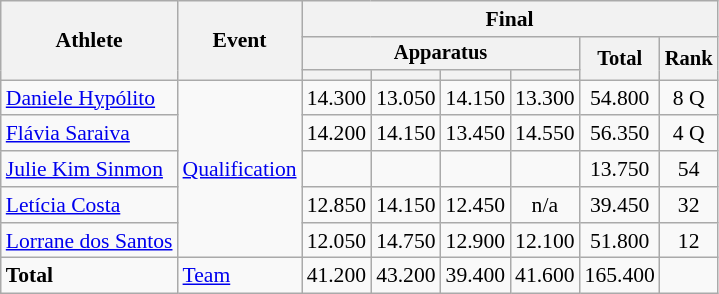<table class="wikitable" style="font-size:90%">
<tr>
<th rowspan=3>Athlete</th>
<th rowspan=3>Event</th>
<th colspan=6>Final</th>
</tr>
<tr style="font-size:95%">
<th colspan=4>Apparatus</th>
<th rowspan=2>Total</th>
<th rowspan=2>Rank</th>
</tr>
<tr style="font-size:95%">
<th></th>
<th></th>
<th></th>
<th></th>
</tr>
<tr align=center>
<td align=left><a href='#'>Daniele Hypólito</a></td>
<td style="text-align:left;" rowspan="5"><a href='#'>Qualification</a></td>
<td>14.300</td>
<td>13.050</td>
<td>14.150</td>
<td>13.300</td>
<td>54.800</td>
<td>8 Q</td>
</tr>
<tr align=center>
<td align=left><a href='#'>Flávia Saraiva</a></td>
<td>14.200</td>
<td>14.150</td>
<td>13.450</td>
<td>14.550</td>
<td>56.350</td>
<td>4 Q</td>
</tr>
<tr align=center>
<td align=left><a href='#'>Julie Kim Sinmon</a></td>
<td></td>
<td></td>
<td></td>
<td></td>
<td>13.750</td>
<td>54</td>
</tr>
<tr align=center>
<td align=left><a href='#'>Letícia Costa</a></td>
<td>12.850</td>
<td>14.150</td>
<td>12.450</td>
<td>n/a</td>
<td>39.450</td>
<td>32</td>
</tr>
<tr align=center>
<td align=left><a href='#'>Lorrane dos Santos</a></td>
<td>12.050</td>
<td>14.750</td>
<td>12.900</td>
<td>12.100</td>
<td>51.800</td>
<td>12</td>
</tr>
<tr align=center>
<td align=left><strong>Total</strong></td>
<td style="text-align:left;"><a href='#'>Team</a></td>
<td>41.200</td>
<td>43.200</td>
<td>39.400</td>
<td>41.600</td>
<td>165.400</td>
<td></td>
</tr>
</table>
